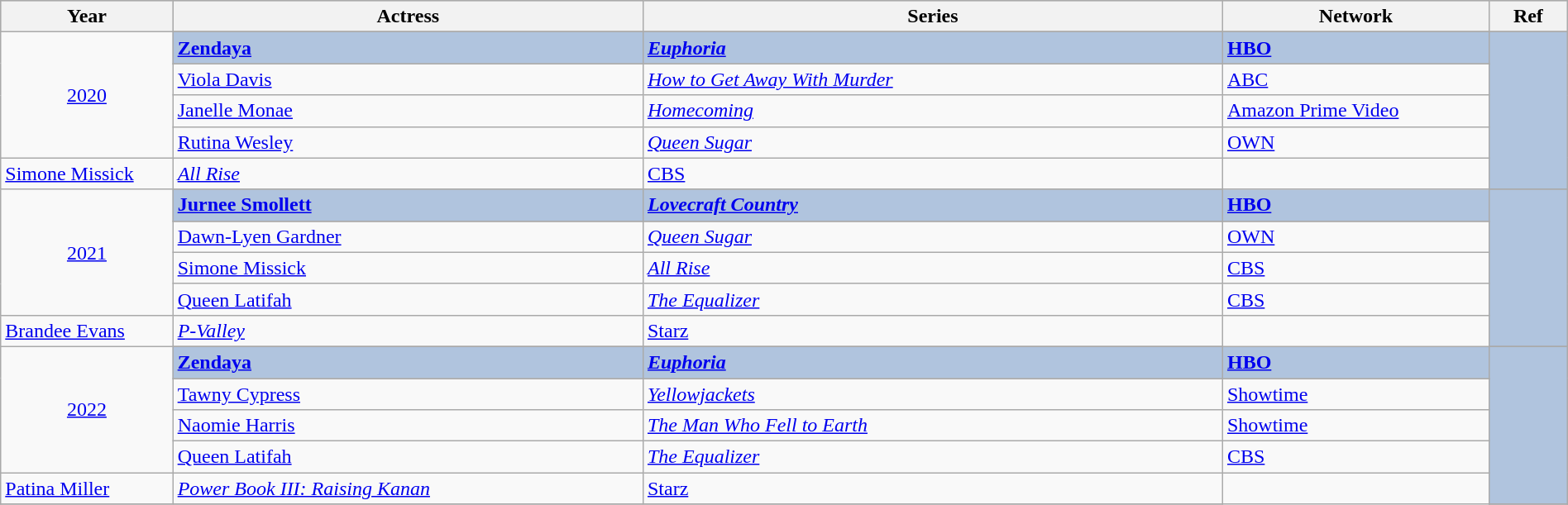<table class="wikitable" style="width:100%;">
<tr style="background:#bebebe;">
<th style="width:11%;">Year</th>
<th style="width:30%;">Actress</th>
<th style="width:37%;">Series</th>
<th style="width:17%;">Network</th>
<th style="width:5%;">Ref</th>
</tr>
<tr>
<td rowspan="6" align="center"><a href='#'>2020</a></td>
</tr>
<tr style="background:#B0C4DE">
<td><strong><a href='#'>Zendaya</a></strong></td>
<td><strong><em><a href='#'>Euphoria</a></em></strong></td>
<td><strong><a href='#'>HBO</a></strong></td>
<td rowspan="6" align="center"></td>
</tr>
<tr>
</tr>
<tr>
<td><a href='#'>Viola Davis</a></td>
<td><em><a href='#'>How to Get Away With Murder</a></em></td>
<td><a href='#'>ABC</a></td>
</tr>
<tr>
<td><a href='#'>Janelle Monae</a></td>
<td><em><a href='#'>Homecoming</a></em></td>
<td><a href='#'>Amazon Prime Video</a></td>
</tr>
<tr>
<td><a href='#'>Rutina Wesley</a></td>
<td><em><a href='#'>Queen Sugar</a></em></td>
<td><a href='#'>OWN</a></td>
</tr>
<tr>
<td><a href='#'>Simone Missick</a></td>
<td><em><a href='#'>All Rise</a></em></td>
<td><a href='#'>CBS</a></td>
</tr>
<tr>
<td rowspan="6" align="center"><a href='#'>2021</a></td>
</tr>
<tr style="background:#B0C4DE">
<td><strong><a href='#'>Jurnee Smollett</a></strong></td>
<td><strong><em><a href='#'>Lovecraft Country</a></em></strong></td>
<td><strong><a href='#'>HBO</a></strong></td>
<td rowspan="6" align="center"></td>
</tr>
<tr>
</tr>
<tr>
<td><a href='#'>Dawn-Lyen Gardner</a></td>
<td><em><a href='#'>Queen Sugar</a></em></td>
<td><a href='#'>OWN</a></td>
</tr>
<tr>
<td><a href='#'>Simone Missick</a></td>
<td><em><a href='#'>All Rise</a></em></td>
<td><a href='#'>CBS</a></td>
</tr>
<tr>
<td><a href='#'>Queen Latifah</a></td>
<td><em><a href='#'>The Equalizer</a></em></td>
<td><a href='#'>CBS</a></td>
</tr>
<tr>
<td><a href='#'>Brandee Evans</a></td>
<td><em><a href='#'>P-Valley</a></em></td>
<td><a href='#'>Starz</a></td>
</tr>
<tr>
<td rowspan="6" align="center"><a href='#'>2022</a></td>
</tr>
<tr style="background:#B0C4DE">
<td><strong><a href='#'>Zendaya</a></strong></td>
<td><strong><em><a href='#'>Euphoria</a></em></strong></td>
<td><strong><a href='#'>HBO</a></strong></td>
<td rowspan="6" align="center"></td>
</tr>
<tr>
</tr>
<tr>
<td><a href='#'>Tawny Cypress</a></td>
<td><em><a href='#'>Yellowjackets</a></em></td>
<td><a href='#'>Showtime</a></td>
</tr>
<tr>
<td><a href='#'>Naomie Harris</a></td>
<td><em><a href='#'>The Man Who Fell to Earth</a></em></td>
<td><a href='#'>Showtime</a></td>
</tr>
<tr>
<td><a href='#'>Queen Latifah</a></td>
<td><em><a href='#'>The Equalizer</a></em></td>
<td><a href='#'>CBS</a></td>
</tr>
<tr>
<td><a href='#'>Patina Miller</a></td>
<td><em><a href='#'>Power Book III: Raising Kanan</a></em></td>
<td><a href='#'>Starz</a></td>
</tr>
<tr>
</tr>
</table>
